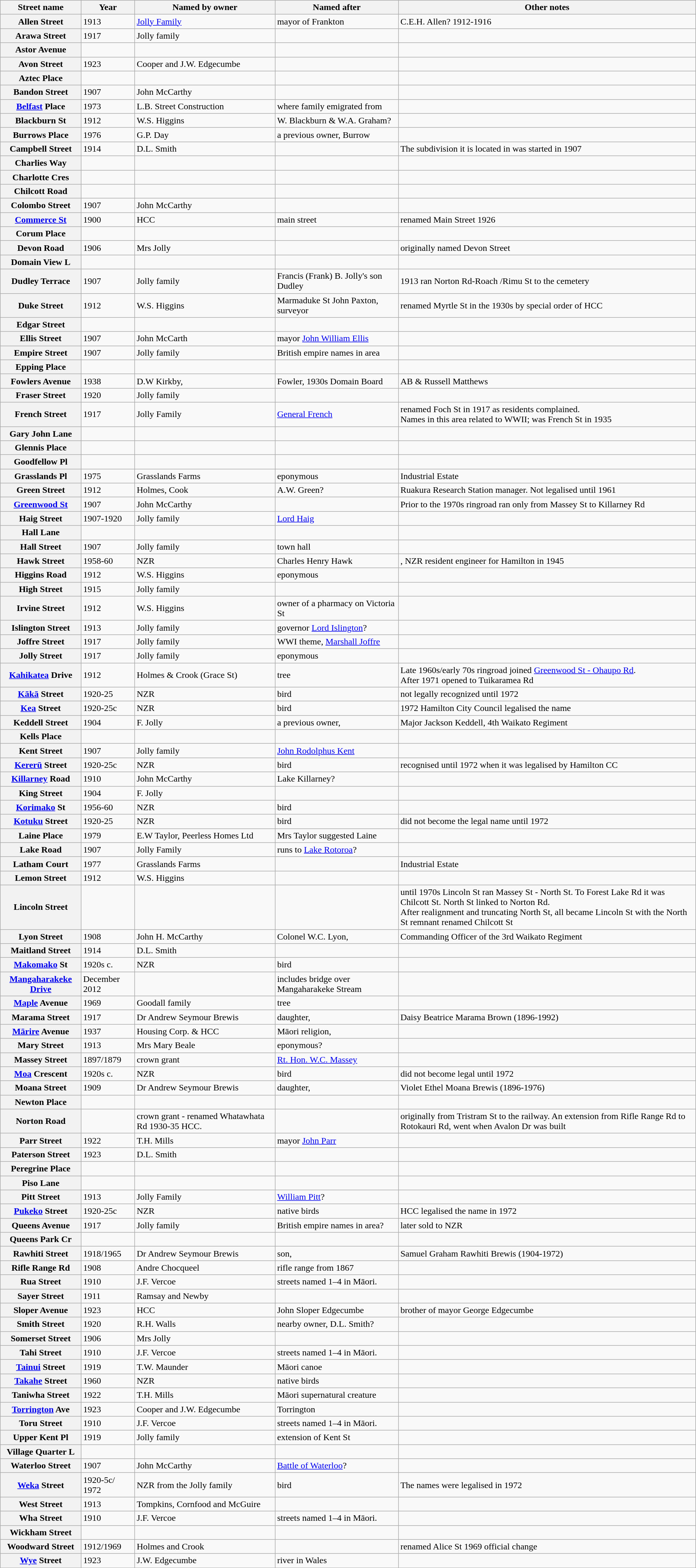<table class="wikitable sortable" border="1">
<tr>
<th>Street name</th>
<th><strong>Year</strong></th>
<th><strong>Named by owner</strong></th>
<th><strong>Named after</strong></th>
<th><strong>Other notes</strong></th>
</tr>
<tr>
<th>Allen Street</th>
<td>1913</td>
<td><a href='#'>Jolly Family</a></td>
<td>mayor of Frankton</td>
<td>C.E.H. Allen? 1912-1916</td>
</tr>
<tr>
<th>Arawa Street</th>
<td>1917</td>
<td>Jolly family</td>
<td></td>
<td></td>
</tr>
<tr>
<th>Astor Avenue</th>
<td></td>
<td></td>
<td></td>
<td></td>
</tr>
<tr>
<th>Avon Street</th>
<td>1923</td>
<td>Cooper and J.W. Edgecumbe</td>
<td></td>
<td></td>
</tr>
<tr>
<th>Aztec Place</th>
<td></td>
<td></td>
<td></td>
<td></td>
</tr>
<tr>
<th>Bandon Street</th>
<td>1907</td>
<td>John McCarthy</td>
<td></td>
<td></td>
</tr>
<tr>
<th><a href='#'>Belfast</a> Place</th>
<td>1973</td>
<td>L.B. Street Construction</td>
<td>where family emigrated from</td>
<td></td>
</tr>
<tr>
<th>Blackburn St</th>
<td>1912</td>
<td>W.S. Higgins</td>
<td>W. Blackburn & W.A. Graham?</td>
<td></td>
</tr>
<tr>
<th>Burrows Place</th>
<td>1976</td>
<td>G.P. Day</td>
<td>a previous owner, Burrow</td>
<td></td>
</tr>
<tr>
<th>Campbell Street</th>
<td>1914</td>
<td>D.L. Smith</td>
<td></td>
<td>The subdivision it is located in was started in 1907</td>
</tr>
<tr>
<th>Charlies Way</th>
<td></td>
<td></td>
<td></td>
<td></td>
</tr>
<tr>
<th>Charlotte Cres</th>
<td></td>
<td></td>
<td></td>
<td></td>
</tr>
<tr>
<th>Chilcott Road</th>
<td></td>
<td></td>
<td></td>
<td></td>
</tr>
<tr>
<th>Colombo Street</th>
<td>1907</td>
<td>John McCarthy</td>
<td></td>
<td></td>
</tr>
<tr>
<th><a href='#'>Commerce St</a></th>
<td>1900</td>
<td>HCC</td>
<td>main street</td>
<td>renamed Main Street 1926</td>
</tr>
<tr>
<th>Corum Place</th>
<td></td>
<td></td>
<td></td>
<td></td>
</tr>
<tr>
<th>Devon Road</th>
<td>1906</td>
<td>Mrs Jolly</td>
<td></td>
<td>originally named Devon Street</td>
</tr>
<tr>
<th>Domain View L</th>
<td></td>
<td></td>
<td></td>
<td></td>
</tr>
<tr>
<th>Dudley Terrace</th>
<td>1907</td>
<td>Jolly family</td>
<td>Francis (Frank) B. Jolly's son Dudley</td>
<td>1913 ran Norton Rd-Roach /Rimu St to the cemetery</td>
</tr>
<tr>
<th>Duke Street</th>
<td>1912</td>
<td>W.S. Higgins</td>
<td>Marmaduke St John Paxton, surveyor</td>
<td>renamed Myrtle St in the 1930s by special order of HCC</td>
</tr>
<tr>
<th>Edgar Street</th>
<td></td>
<td></td>
<td></td>
<td></td>
</tr>
<tr>
<th>Ellis Street</th>
<td>1907</td>
<td>John McCarth</td>
<td>mayor <a href='#'>John William Ellis</a></td>
<td></td>
</tr>
<tr>
<th>Empire Street</th>
<td>1907</td>
<td>Jolly family</td>
<td>British empire names in area</td>
<td></td>
</tr>
<tr>
<th>Epping Place</th>
<td></td>
<td></td>
<td></td>
<td></td>
</tr>
<tr>
<th>Fowlers Avenue</th>
<td>1938</td>
<td>D.W Kirkby,</td>
<td>Fowler, 1930s Domain Board</td>
<td>AB & Russell Matthews</td>
</tr>
<tr>
<th>Fraser Street</th>
<td>1920</td>
<td>Jolly family</td>
<td></td>
<td></td>
</tr>
<tr>
<th>French Street</th>
<td>1917</td>
<td>Jolly Family</td>
<td><a href='#'>General French</a></td>
<td>renamed Foch St in 1917 as residents complained.<br>Names in this area related to WWII; was French St in 1935</td>
</tr>
<tr>
<th>Gary John Lane</th>
<td></td>
<td></td>
<td></td>
<td></td>
</tr>
<tr>
<th>Glennis Place</th>
<td></td>
<td></td>
<td></td>
<td></td>
</tr>
<tr>
<th>Goodfellow Pl</th>
<td></td>
<td></td>
<td></td>
<td></td>
</tr>
<tr>
<th>Grasslands Pl</th>
<td>1975</td>
<td>Grasslands Farms</td>
<td>eponymous</td>
<td>Industrial Estate</td>
</tr>
<tr>
<th>Green Street</th>
<td>1912</td>
<td>Holmes, Cook</td>
<td>A.W. Green?</td>
<td>Ruakura Research Station manager. Not legalised until 1961</td>
</tr>
<tr>
<th><a href='#'>Greenwood St</a></th>
<td>1907</td>
<td>John McCarthy</td>
<td></td>
<td>Prior to the 1970s ringroad ran only from Massey St to Killarney Rd</td>
</tr>
<tr>
<th>Haig Street</th>
<td>1907-1920</td>
<td>Jolly family</td>
<td><a href='#'>Lord Haig</a></td>
<td></td>
</tr>
<tr>
<th>Hall Lane</th>
<td></td>
<td></td>
<td></td>
<td></td>
</tr>
<tr>
<th>Hall Street</th>
<td>1907</td>
<td>Jolly family</td>
<td>town hall</td>
<td></td>
</tr>
<tr>
<th>Hawk Street</th>
<td>1958-60</td>
<td>NZR</td>
<td>Charles Henry Hawk</td>
<td>, NZR resident engineer for Hamilton in 1945</td>
</tr>
<tr>
<th>Higgins Road</th>
<td>1912</td>
<td>W.S. Higgins</td>
<td>eponymous</td>
<td></td>
</tr>
<tr>
<th>High Street</th>
<td>1915</td>
<td>Jolly family</td>
<td></td>
<td></td>
</tr>
<tr>
<th>Irvine Street</th>
<td>1912</td>
<td>W.S. Higgins</td>
<td>owner of a pharmacy on Victoria St</td>
<td></td>
</tr>
<tr>
<th>Islington Street</th>
<td>1913</td>
<td>Jolly family</td>
<td>governor <a href='#'>Lord Islington</a>?</td>
<td></td>
</tr>
<tr>
<th>Joffre Street</th>
<td>1917</td>
<td>Jolly family</td>
<td>WWI theme, <a href='#'>Marshall Joffre</a></td>
<td></td>
</tr>
<tr>
<th>Jolly Street</th>
<td>1917</td>
<td>Jolly family</td>
<td>eponymous</td>
<td></td>
</tr>
<tr>
<th><a href='#'>Kahikatea</a> Drive</th>
<td>1912</td>
<td>Holmes & Crook (Grace St)</td>
<td>tree</td>
<td>Late 1960s/early 70s ringroad joined <a href='#'>Greenwood St - Ohaupo Rd</a>.<br>After 1971 opened to Tuikaramea Rd</td>
</tr>
<tr>
<th><a href='#'>Kākā</a> Street</th>
<td>1920-25</td>
<td>NZR</td>
<td>bird</td>
<td>not legally recognized until 1972</td>
</tr>
<tr>
<th><a href='#'>Kea</a> Street</th>
<td>1920-25c</td>
<td>NZR</td>
<td>bird</td>
<td>1972 Hamilton City Council legalised the name</td>
</tr>
<tr>
<th>Keddell Street</th>
<td>1904</td>
<td>F. Jolly</td>
<td>a previous owner,</td>
<td>Major Jackson Keddell, 4th Waikato Regiment</td>
</tr>
<tr>
<th>Kells Place</th>
<td></td>
<td></td>
<td></td>
<td></td>
</tr>
<tr>
<th>Kent Street</th>
<td>1907</td>
<td>Jolly family</td>
<td><a href='#'>John Rodolphus Kent</a></td>
<td></td>
</tr>
<tr>
<th><a href='#'>Kererū</a> Street</th>
<td>1920-25c</td>
<td>NZR</td>
<td>bird</td>
<td>recognised until 1972 when it was legalised by Hamilton CC</td>
</tr>
<tr>
<th><a href='#'>Killarney</a> Road</th>
<td>1910</td>
<td>John McCarthy</td>
<td>Lake Killarney?</td>
<td></td>
</tr>
<tr>
<th>King Street</th>
<td>1904</td>
<td>F. Jolly</td>
<td></td>
<td></td>
</tr>
<tr>
<th><a href='#'>Korimako</a> St</th>
<td>1956-60</td>
<td>NZR</td>
<td>bird</td>
<td></td>
</tr>
<tr>
<th><a href='#'>Kotuku</a> Street</th>
<td>1920-25</td>
<td>NZR</td>
<td>bird</td>
<td>did not become the legal name until 1972</td>
</tr>
<tr>
<th>Laine Place</th>
<td>1979</td>
<td>E.W Taylor, Peerless Homes Ltd</td>
<td>Mrs Taylor suggested Laine</td>
<td></td>
</tr>
<tr>
<th>Lake Road</th>
<td>1907</td>
<td>Jolly Family</td>
<td>runs to <a href='#'>Lake Rotoroa</a>?</td>
<td></td>
</tr>
<tr>
<th>Latham Court</th>
<td>1977</td>
<td>Grasslands Farms</td>
<td></td>
<td>Industrial Estate</td>
</tr>
<tr>
<th>Lemon Street</th>
<td>1912</td>
<td>W.S. Higgins</td>
<td></td>
<td></td>
</tr>
<tr>
<th>Lincoln Street</th>
<td></td>
<td></td>
<td></td>
<td>until 1970s Lincoln St ran Massey St - North St. To Forest Lake Rd it was Chilcott St. North St linked to Norton Rd.<br>After realignment and truncating North St, all became Lincoln St with the North St remnant renamed Chilcott St</td>
</tr>
<tr>
<th>Lyon Street</th>
<td>1908</td>
<td>John H. McCarthy</td>
<td>Colonel W.C. Lyon,</td>
<td>Commanding Officer of the 3rd Waikato Regiment</td>
</tr>
<tr>
<th>Maitland Street</th>
<td>1914</td>
<td>D.L. Smith</td>
<td></td>
<td></td>
</tr>
<tr>
<th><a href='#'>Makomako</a> St</th>
<td>1920s c.</td>
<td>NZR</td>
<td>bird</td>
<td></td>
</tr>
<tr>
<th><a href='#'>Mangaharakeke Drive</a></th>
<td>December 2012</td>
<td></td>
<td>includes  bridge over  Mangaharakeke Stream</td>
<td></td>
</tr>
<tr>
<th><a href='#'>Maple</a> Avenue</th>
<td>1969</td>
<td>Goodall family</td>
<td>tree</td>
<td></td>
</tr>
<tr>
<th>Marama Street</th>
<td>1917</td>
<td>Dr Andrew Seymour Brewis</td>
<td>daughter,</td>
<td>Daisy Beatrice Marama Brown (1896-1992)</td>
</tr>
<tr>
<th><a href='#'>Mārire</a> Avenue</th>
<td>1937</td>
<td>Housing Corp. & HCC</td>
<td>Māori religion,</td>
<td></td>
</tr>
<tr>
<th>Mary Street</th>
<td>1913</td>
<td>Mrs Mary Beale</td>
<td>eponymous?</td>
<td></td>
</tr>
<tr>
<th>Massey Street</th>
<td>1897/1879</td>
<td>crown grant</td>
<td><a href='#'>Rt. Hon. W.C. Massey</a></td>
<td></td>
</tr>
<tr>
<th><a href='#'>Moa</a> Crescent</th>
<td>1920s c.</td>
<td>NZR</td>
<td>bird</td>
<td>did not become legal until 1972</td>
</tr>
<tr>
<th>Moana Street</th>
<td>1909</td>
<td>Dr Andrew Seymour Brewis</td>
<td>daughter,</td>
<td>Violet Ethel Moana Brewis (1896-1976)</td>
</tr>
<tr>
<th>Newton Place</th>
<td></td>
<td></td>
<td></td>
<td></td>
</tr>
<tr>
<th>Norton Road</th>
<td></td>
<td>crown grant - renamed Whatawhata Rd 1930-35 HCC.</td>
<td></td>
<td>originally from Tristram St to the railway. An extension from Rifle Range Rd to Rotokauri Rd, went when Avalon Dr was built</td>
</tr>
<tr>
<th>Parr Street</th>
<td>1922</td>
<td>T.H. Mills</td>
<td>mayor <a href='#'>John Parr</a></td>
<td></td>
</tr>
<tr>
<th>Paterson Street</th>
<td>1923</td>
<td>D.L. Smith</td>
<td></td>
<td></td>
</tr>
<tr>
<th>Peregrine Place</th>
<td></td>
<td></td>
<td></td>
<td></td>
</tr>
<tr>
<th>Piso Lane</th>
<td></td>
<td></td>
<td></td>
<td></td>
</tr>
<tr>
<th>Pitt Street</th>
<td>1913</td>
<td>Jolly Family</td>
<td><a href='#'>William Pitt</a>?</td>
<td></td>
</tr>
<tr>
<th><a href='#'>Pukeko</a> Street</th>
<td>1920-25c</td>
<td>NZR</td>
<td>native birds</td>
<td>HCC legalised the name in 1972</td>
</tr>
<tr>
<th>Queens Avenue</th>
<td>1917</td>
<td>Jolly family</td>
<td>British empire names in area?</td>
<td>later sold to NZR</td>
</tr>
<tr>
<th>Queens Park Cr</th>
<td></td>
<td></td>
<td></td>
<td></td>
</tr>
<tr>
<th>Rawhiti Street</th>
<td>1918/1965</td>
<td>Dr Andrew Seymour Brewis</td>
<td>son,</td>
<td>Samuel Graham Rawhiti Brewis (1904-1972)</td>
</tr>
<tr>
<th>Rifle Range Rd</th>
<td>1908</td>
<td>Andre Chocqueel</td>
<td>rifle range from 1867</td>
<td></td>
</tr>
<tr>
<th>Rua Street</th>
<td>1910</td>
<td>J.F. Vercoe</td>
<td>streets named 1–4 in Māori.</td>
<td></td>
</tr>
<tr>
<th>Sayer Street</th>
<td>1911</td>
<td>Ramsay and Newby</td>
<td></td>
<td></td>
</tr>
<tr>
<th>Sloper Avenue</th>
<td>1923</td>
<td>HCC</td>
<td>John Sloper Edgecumbe</td>
<td>brother of mayor George Edgecumbe</td>
</tr>
<tr>
<th>Smith Street</th>
<td>1920</td>
<td>R.H. Walls</td>
<td>nearby owner, D.L. Smith?</td>
<td></td>
</tr>
<tr>
<th>Somerset Street</th>
<td>1906</td>
<td>Mrs Jolly</td>
<td></td>
<td></td>
</tr>
<tr>
<th>Tahi Street</th>
<td>1910</td>
<td>J.F. Vercoe</td>
<td>streets named 1–4 in Māori.</td>
<td></td>
</tr>
<tr>
<th><a href='#'>Tainui</a> Street</th>
<td>1919</td>
<td>T.W. Maunder</td>
<td>Māori canoe</td>
<td></td>
</tr>
<tr>
<th><a href='#'>Takahe</a> Street</th>
<td>1960</td>
<td>NZR</td>
<td>native birds</td>
<td></td>
</tr>
<tr>
<th>Taniwha Street</th>
<td>1922</td>
<td>T.H. Mills</td>
<td>Māori supernatural creature</td>
<td></td>
</tr>
<tr>
<th><a href='#'>Torrington</a> Ave</th>
<td>1923</td>
<td>Cooper and J.W. Edgecumbe</td>
<td>Torrington</td>
<td></td>
</tr>
<tr>
<th>Toru Street</th>
<td>1910</td>
<td>J.F. Vercoe</td>
<td>streets named 1–4 in Māori.</td>
<td></td>
</tr>
<tr>
<th>Upper Kent Pl</th>
<td>1919</td>
<td>Jolly family</td>
<td>extension of Kent St</td>
<td></td>
</tr>
<tr>
<th>Village Quarter L</th>
<td></td>
<td></td>
<td></td>
<td></td>
</tr>
<tr>
<th>Waterloo Street</th>
<td>1907</td>
<td>John McCarthy</td>
<td><a href='#'>Battle of Waterloo</a>?</td>
<td></td>
</tr>
<tr>
<th><a href='#'>Weka</a> Street</th>
<td>1920-5c/ 1972</td>
<td>NZR from the Jolly family</td>
<td>bird</td>
<td>The names were legalised in 1972</td>
</tr>
<tr>
<th>West Street</th>
<td>1913</td>
<td>Tompkins, Cornfood and McGuire</td>
<td></td>
<td></td>
</tr>
<tr>
<th>Wha Street</th>
<td>1910</td>
<td>J.F. Vercoe</td>
<td>streets named 1–4 in Māori.</td>
<td></td>
</tr>
<tr>
<th>Wickham Street</th>
<td></td>
<td></td>
<td></td>
<td></td>
</tr>
<tr>
<th>Woodward Street</th>
<td>1912/1969</td>
<td>Holmes and Crook</td>
<td></td>
<td>renamed Alice St 1969 official change</td>
</tr>
<tr>
<th><a href='#'>Wye</a> Street</th>
<td>1923</td>
<td>J.W. Edgecumbe</td>
<td>river in Wales</td>
<td></td>
</tr>
</table>
